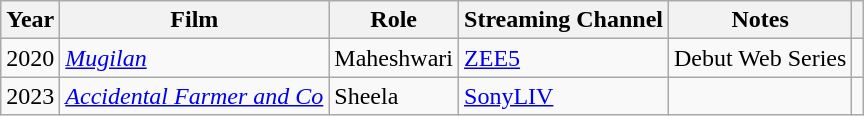<table class="wikitable sortable">
<tr>
<th>Year</th>
<th>Film</th>
<th>Role</th>
<th>Streaming Channel</th>
<th>Notes</th>
<th scope="col" class="unsortable"></th>
</tr>
<tr>
<td>2020</td>
<td><em><a href='#'>Mugilan</a></em></td>
<td>Maheshwari</td>
<td><a href='#'>ZEE5</a></td>
<td>Debut Web Series</td>
<td></td>
</tr>
<tr>
<td>2023</td>
<td><em><a href='#'>Accidental Farmer and Co</a></em></td>
<td>Sheela</td>
<td><a href='#'>SonyLIV</a></td>
<td></td>
</tr>
</table>
